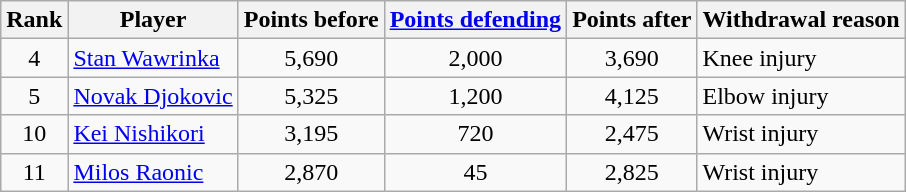<table class="wikitable">
<tr>
<th>Rank</th>
<th>Player</th>
<th>Points before</th>
<th><a href='#'>Points defending</a></th>
<th>Points after</th>
<th>Withdrawal reason</th>
</tr>
<tr>
<td style="text-align:center;">4</td>
<td style="text-align:left;" data-sort-value=> <a href='#'>Stan Wawrinka</a></td>
<td style="text-align:center;">5,690</td>
<td style="text-align:center;">2,000</td>
<td style="text-align:center;">3,690</td>
<td>Knee injury</td>
</tr>
<tr>
<td style="text-align:center;">5</td>
<td style="text-align:left;" data-sort-value=> <a href='#'>Novak Djokovic</a></td>
<td style="text-align:center;">5,325</td>
<td style="text-align:center;">1,200</td>
<td style="text-align:center;">4,125</td>
<td>Elbow injury</td>
</tr>
<tr>
<td style="text-align:center;">10</td>
<td style="text-align:left;" data-sort-value=> <a href='#'>Kei Nishikori</a></td>
<td style="text-align:center;">3,195</td>
<td style="text-align:center;">720</td>
<td style="text-align:center;">2,475</td>
<td>Wrist injury</td>
</tr>
<tr>
<td style="text-align:center;">11</td>
<td style="text-align:left;" data-sort-value=> <a href='#'>Milos Raonic</a></td>
<td style="text-align:center;">2,870</td>
<td style="text-align:center;">45</td>
<td style="text-align:center;">2,825</td>
<td>Wrist injury</td>
</tr>
</table>
